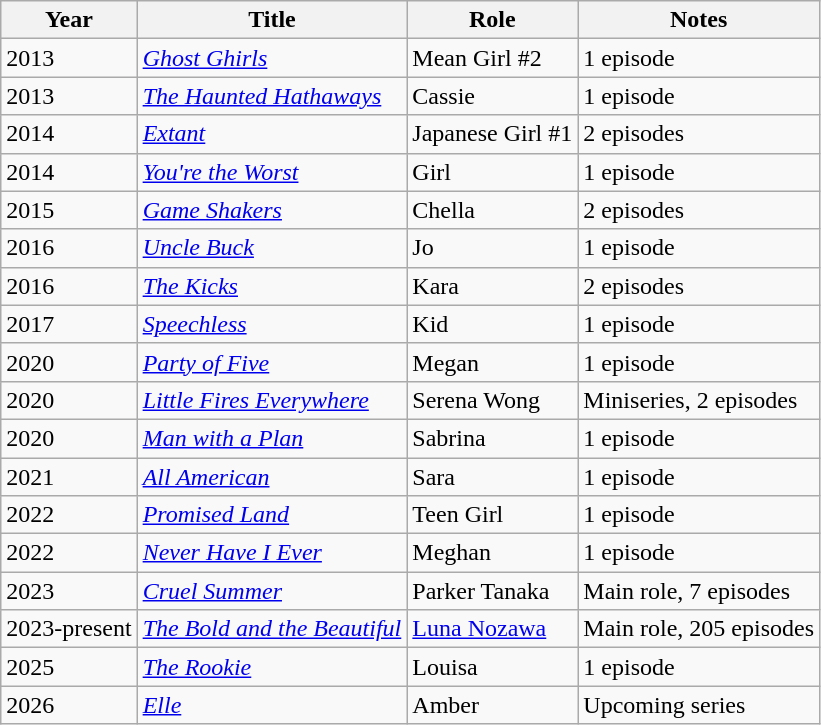<table class="wikitable sortable">
<tr>
<th>Year</th>
<th>Title</th>
<th>Role</th>
<th class="unsortable">Notes</th>
</tr>
<tr>
<td>2013</td>
<td><em><a href='#'>Ghost Ghirls</a></em></td>
<td>Mean Girl #2</td>
<td>1 episode</td>
</tr>
<tr>
<td>2013</td>
<td><em><a href='#'>The Haunted Hathaways</a></em></td>
<td>Cassie</td>
<td>1 episode</td>
</tr>
<tr>
<td>2014</td>
<td><em><a href='#'>Extant</a></em></td>
<td>Japanese Girl #1</td>
<td>2 episodes</td>
</tr>
<tr>
<td>2014</td>
<td><em><a href='#'>You're the Worst</a></em></td>
<td>Girl</td>
<td>1 episode</td>
</tr>
<tr>
<td>2015</td>
<td><em><a href='#'>Game Shakers</a></em></td>
<td>Chella</td>
<td>2 episodes</td>
</tr>
<tr>
<td>2016</td>
<td><em><a href='#'>Uncle Buck</a></em></td>
<td>Jo</td>
<td>1 episode</td>
</tr>
<tr>
<td>2016</td>
<td><em><a href='#'>The Kicks</a></em></td>
<td>Kara</td>
<td>2 episodes</td>
</tr>
<tr>
<td>2017</td>
<td><em><a href='#'>Speechless</a></em></td>
<td>Kid</td>
<td>1 episode</td>
</tr>
<tr>
<td>2020</td>
<td><em><a href='#'>Party of Five</a></em></td>
<td>Megan</td>
<td>1 episode</td>
</tr>
<tr>
<td>2020</td>
<td><em><a href='#'>Little Fires Everywhere</a></em></td>
<td>Serena Wong</td>
<td>Miniseries, 2 episodes</td>
</tr>
<tr>
<td>2020</td>
<td><em><a href='#'>Man with a Plan</a></em></td>
<td>Sabrina</td>
<td>1 episode</td>
</tr>
<tr>
<td>2021</td>
<td><em><a href='#'>All American</a></em></td>
<td>Sara</td>
<td>1 episode</td>
</tr>
<tr>
<td>2022</td>
<td><em><a href='#'>Promised Land</a></em></td>
<td>Teen Girl</td>
<td>1 episode</td>
</tr>
<tr>
<td>2022</td>
<td><em><a href='#'>Never Have I Ever</a></em></td>
<td>Meghan</td>
<td>1 episode</td>
</tr>
<tr>
<td>2023</td>
<td><em><a href='#'>Cruel Summer</a></em></td>
<td>Parker Tanaka</td>
<td>Main role, 7 episodes</td>
</tr>
<tr>
<td>2023-present</td>
<td><em><a href='#'>The Bold and the Beautiful</a></em></td>
<td><a href='#'>Luna Nozawa</a></td>
<td>Main role, 205 episodes</td>
</tr>
<tr>
<td>2025</td>
<td><em><a href='#'>The Rookie</a></em></td>
<td>Louisa</td>
<td>1 episode</td>
</tr>
<tr>
<td>2026</td>
<td><em><a href='#'>Elle</a></em></td>
<td>Amber</td>
<td>Upcoming series</td>
</tr>
</table>
